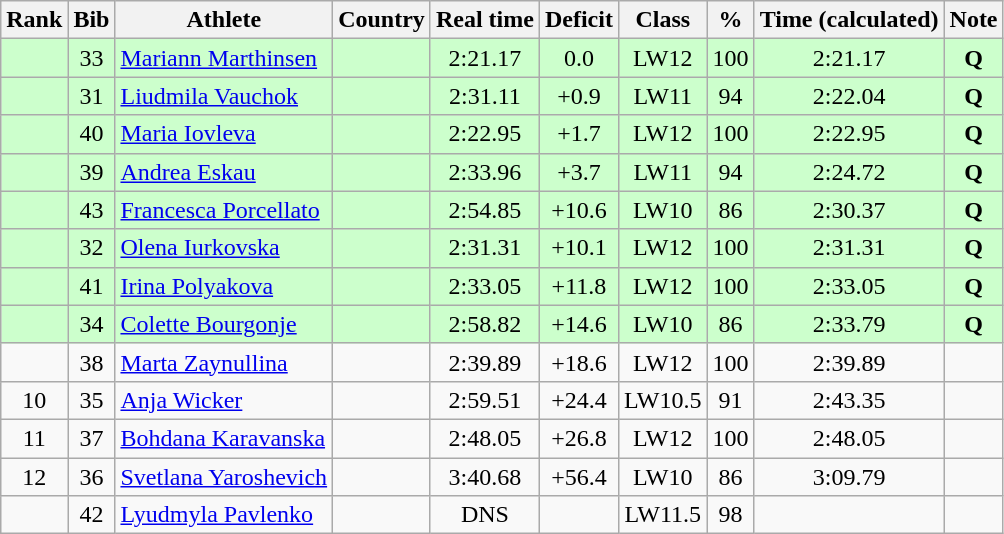<table class="wikitable sortable" style="text-align:center">
<tr>
<th>Rank</th>
<th>Bib</th>
<th>Athlete</th>
<th>Country</th>
<th>Real time</th>
<th>Deficit</th>
<th>Class</th>
<th>%</th>
<th>Time (calculated)</th>
<th>Note</th>
</tr>
<tr bgcolor=ccffcc>
<td></td>
<td>33</td>
<td align=left><a href='#'>Mariann Marthinsen</a></td>
<td align=left></td>
<td>2:21.17</td>
<td>0.0</td>
<td>LW12</td>
<td>100</td>
<td>2:21.17</td>
<td><strong>Q</strong></td>
</tr>
<tr bgcolor=ccffcc>
<td></td>
<td>31</td>
<td align=left><a href='#'>Liudmila Vauchok</a></td>
<td align=left></td>
<td>2:31.11</td>
<td>+0.9</td>
<td>LW11</td>
<td>94</td>
<td>2:22.04</td>
<td><strong>Q</strong></td>
</tr>
<tr bgcolor=ccffcc>
<td></td>
<td>40</td>
<td align=left><a href='#'>Maria Iovleva</a></td>
<td align=left></td>
<td>2:22.95</td>
<td>+1.7</td>
<td>LW12</td>
<td>100</td>
<td>2:22.95</td>
<td><strong>Q</strong></td>
</tr>
<tr bgcolor=ccffcc>
<td></td>
<td>39</td>
<td align=left><a href='#'>Andrea Eskau</a></td>
<td align=left></td>
<td>2:33.96</td>
<td>+3.7</td>
<td>LW11</td>
<td>94</td>
<td>2:24.72</td>
<td><strong>Q</strong></td>
</tr>
<tr bgcolor=ccffcc>
<td></td>
<td>43</td>
<td align=left><a href='#'>Francesca Porcellato</a></td>
<td align=left></td>
<td>2:54.85</td>
<td>+10.6</td>
<td>LW10</td>
<td>86</td>
<td>2:30.37</td>
<td><strong>Q</strong></td>
</tr>
<tr bgcolor=ccffcc>
<td></td>
<td>32</td>
<td align=left><a href='#'>Olena Iurkovska</a></td>
<td align=left></td>
<td>2:31.31</td>
<td>+10.1</td>
<td>LW12</td>
<td>100</td>
<td>2:31.31</td>
<td><strong>Q</strong></td>
</tr>
<tr bgcolor=ccffcc>
<td></td>
<td>41</td>
<td align=left><a href='#'>Irina Polyakova</a></td>
<td align=left></td>
<td>2:33.05</td>
<td>+11.8</td>
<td>LW12</td>
<td>100</td>
<td>2:33.05</td>
<td><strong>Q</strong></td>
</tr>
<tr bgcolor=ccffcc>
<td></td>
<td>34</td>
<td align=left><a href='#'>Colette Bourgonje</a></td>
<td align=left></td>
<td>2:58.82</td>
<td>+14.6</td>
<td>LW10</td>
<td>86</td>
<td>2:33.79</td>
<td><strong>Q</strong></td>
</tr>
<tr>
<td></td>
<td>38</td>
<td align=left><a href='#'>Marta Zaynullina</a></td>
<td align=left></td>
<td>2:39.89</td>
<td>+18.6</td>
<td>LW12</td>
<td>100</td>
<td>2:39.89</td>
<td></td>
</tr>
<tr>
<td>10</td>
<td>35</td>
<td align=left><a href='#'>Anja Wicker</a></td>
<td align=left></td>
<td>2:59.51</td>
<td>+24.4</td>
<td>LW10.5</td>
<td>91</td>
<td>2:43.35</td>
<td></td>
</tr>
<tr>
<td>11</td>
<td>37</td>
<td align=left><a href='#'>Bohdana Karavanska</a></td>
<td align=left></td>
<td>2:48.05</td>
<td>+26.8</td>
<td>LW12</td>
<td>100</td>
<td>2:48.05</td>
<td></td>
</tr>
<tr>
<td>12</td>
<td>36</td>
<td align=left><a href='#'>Svetlana Yaroshevich</a></td>
<td align=left></td>
<td>3:40.68</td>
<td>+56.4</td>
<td>LW10</td>
<td>86</td>
<td>3:09.79</td>
<td></td>
</tr>
<tr>
<td></td>
<td>42</td>
<td align=left><a href='#'>Lyudmyla Pavlenko</a></td>
<td align=left></td>
<td>DNS</td>
<td></td>
<td>LW11.5</td>
<td>98</td>
<td></td>
<td></td>
</tr>
</table>
